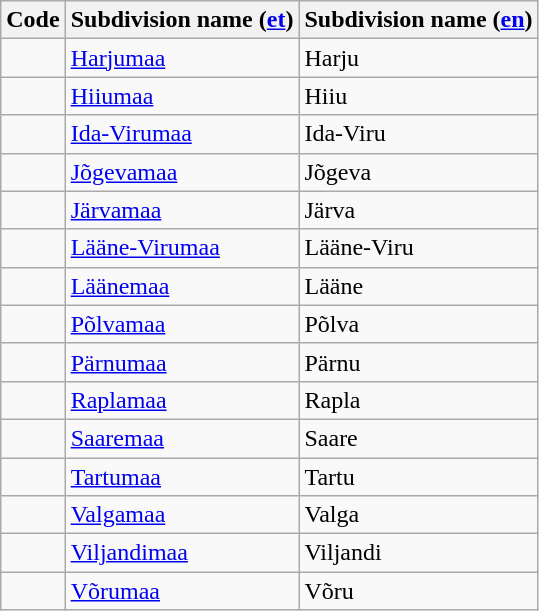<table class="wikitable sortable">
<tr>
<th>Code</th>
<th>Subdivision name (<a href='#'>et</a>)</th>
<th>Subdivision name (<a href='#'>en</a>)</th>
</tr>
<tr>
<td></td>
<td><a href='#'>Harjumaa</a></td>
<td>Harju</td>
</tr>
<tr>
<td></td>
<td><a href='#'>Hiiumaa</a></td>
<td>Hiiu</td>
</tr>
<tr>
<td></td>
<td><a href='#'>Ida-Virumaa</a></td>
<td>Ida-Viru</td>
</tr>
<tr>
<td></td>
<td><a href='#'>Jõgevamaa</a></td>
<td>Jõgeva</td>
</tr>
<tr>
<td></td>
<td><a href='#'>Järvamaa</a></td>
<td>Järva</td>
</tr>
<tr>
<td></td>
<td><a href='#'>Lääne-Virumaa</a></td>
<td>Lääne-Viru</td>
</tr>
<tr>
<td></td>
<td><a href='#'>Läänemaa</a></td>
<td>Lääne</td>
</tr>
<tr>
<td></td>
<td><a href='#'>Põlvamaa</a></td>
<td>Põlva</td>
</tr>
<tr>
<td></td>
<td><a href='#'>Pärnumaa</a></td>
<td>Pärnu</td>
</tr>
<tr>
<td></td>
<td><a href='#'>Raplamaa</a></td>
<td>Rapla</td>
</tr>
<tr>
<td></td>
<td><a href='#'>Saaremaa</a></td>
<td>Saare</td>
</tr>
<tr>
<td></td>
<td><a href='#'>Tartumaa</a></td>
<td>Tartu</td>
</tr>
<tr>
<td></td>
<td><a href='#'>Valgamaa</a></td>
<td>Valga</td>
</tr>
<tr>
<td></td>
<td><a href='#'>Viljandimaa</a></td>
<td>Viljandi</td>
</tr>
<tr>
<td></td>
<td><a href='#'>Võrumaa</a></td>
<td>Võru</td>
</tr>
</table>
